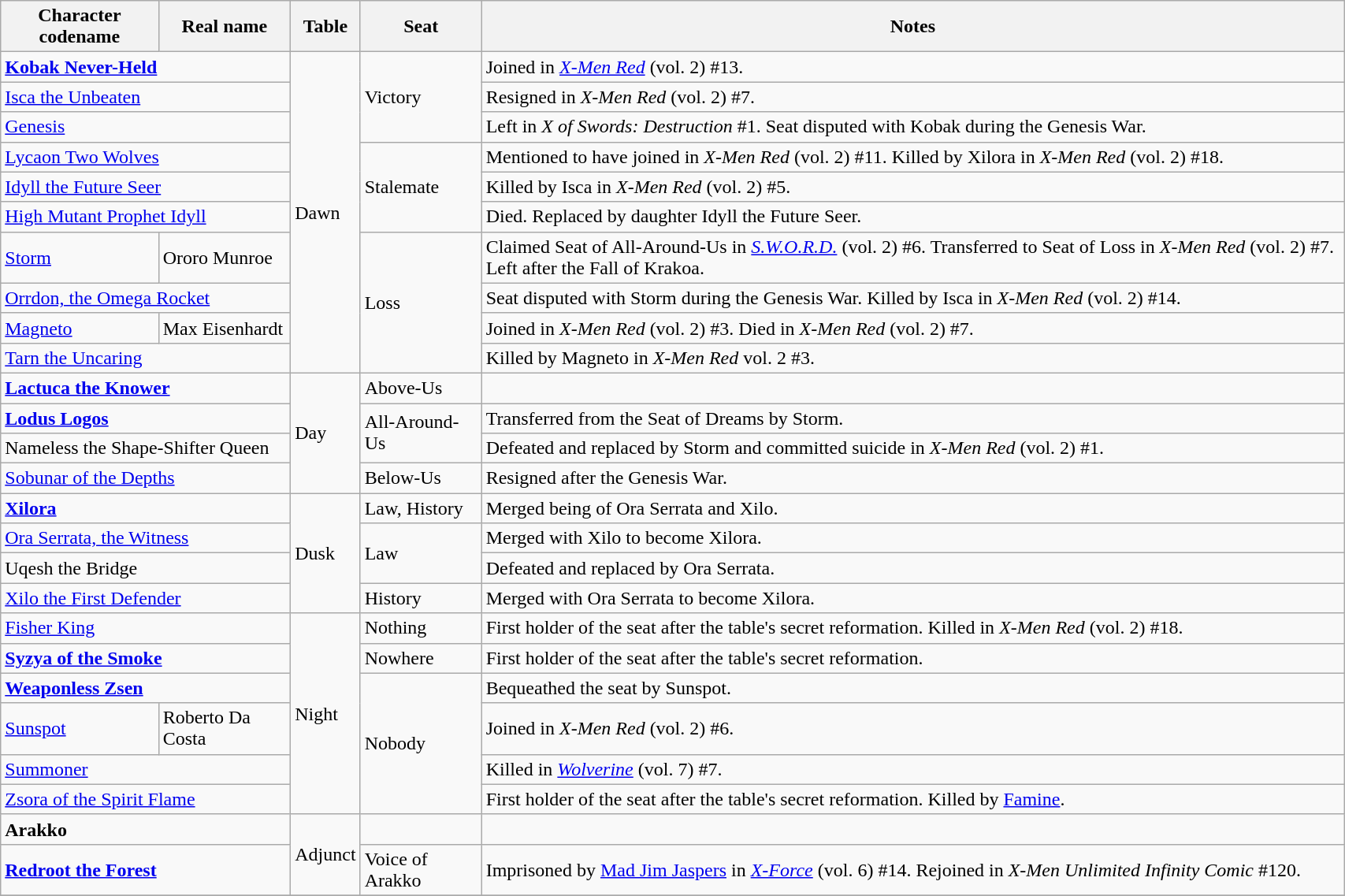<table class="wikitable sortable" style="width:90%;">
<tr>
<th>Character codename</th>
<th>Real name</th>
<th>Table</th>
<th>Seat</th>
<th>Notes</th>
</tr>
<tr>
<td colspan="2"><strong><a href='#'>Kobak Never-Held</a></strong></td>
<td rowspan="10">Dawn</td>
<td rowspan="3">Victory</td>
<td>Joined in <em><a href='#'>X-Men Red</a></em> (vol. 2) #13.</td>
</tr>
<tr>
<td colspan="2"><a href='#'>Isca the Unbeaten</a></td>
<td>Resigned in <em>X-Men Red</em> (vol. 2) #7.</td>
</tr>
<tr>
<td colspan="2"><a href='#'>Genesis</a></td>
<td>Left in <em>X of Swords: Destruction</em> #1. Seat disputed with Kobak during the Genesis War.</td>
</tr>
<tr>
<td colspan="2"><a href='#'>Lycaon Two Wolves</a></td>
<td rowspan="3">Stalemate</td>
<td>Mentioned to have joined in <em>X-Men Red</em> (vol. 2) #11. Killed by Xilora in <em>X-Men Red</em> (vol. 2) #18.</td>
</tr>
<tr>
<td colspan="2"><a href='#'>Idyll the Future Seer</a></td>
<td>Killed by Isca in <em>X-Men Red</em> (vol. 2) #5.</td>
</tr>
<tr>
<td colspan="2"><a href='#'>High Mutant Prophet Idyll</a></td>
<td>Died. Replaced by daughter Idyll the Future Seer.</td>
</tr>
<tr>
<td><a href='#'>Storm</a></td>
<td>Ororo Munroe</td>
<td rowspan="4">Loss</td>
<td>Claimed Seat of All-Around-Us in <em><a href='#'>S.W.O.R.D.</a></em> (vol. 2) #6. Transferred to Seat of Loss in <em>X-Men Red</em> (vol. 2) #7. Left after the Fall of Krakoa.</td>
</tr>
<tr>
<td colspan="2"><a href='#'>Orrdon, the Omega Rocket</a></td>
<td>Seat disputed with Storm during the Genesis War. Killed by Isca in <em>X-Men Red</em> (vol. 2) #14.</td>
</tr>
<tr>
<td><a href='#'>Magneto</a></td>
<td>Max Eisenhardt</td>
<td>Joined in <em>X-Men Red</em> (vol. 2) #3. Died in <em>X-Men Red</em> (vol. 2) #7.</td>
</tr>
<tr>
<td colspan="2"><a href='#'>Tarn the Uncaring</a></td>
<td>Killed by Magneto in <em>X-Men Red</em> vol. 2 #3.</td>
</tr>
<tr>
<td colspan="2"><strong><a href='#'>Lactuca the Knower</a></strong></td>
<td rowspan="4">Day</td>
<td>Above-Us</td>
<td></td>
</tr>
<tr>
<td colspan="2"><strong><a href='#'>Lodus Logos</a></strong></td>
<td rowspan="2">All-Around-Us</td>
<td>Transferred from the Seat of Dreams by Storm.</td>
</tr>
<tr>
<td colspan="2">Nameless the Shape-Shifter Queen</td>
<td>Defeated and replaced by Storm and committed suicide in <em>X-Men Red</em> (vol. 2) #1.</td>
</tr>
<tr>
<td colspan="2"><a href='#'>Sobunar of the Depths</a></td>
<td>Below-Us</td>
<td>Resigned after the Genesis War.</td>
</tr>
<tr>
<td colspan="2"><strong><a href='#'>Xilora</a></strong></td>
<td rowspan="4">Dusk</td>
<td>Law, History</td>
<td>Merged being of Ora Serrata and Xilo.</td>
</tr>
<tr>
<td colspan="2"><a href='#'>Ora Serrata, the Witness</a></td>
<td rowspan="2">Law</td>
<td>Merged with Xilo to become Xilora.</td>
</tr>
<tr>
<td colspan="2">Uqesh the Bridge</td>
<td>Defeated and replaced by Ora Serrata.</td>
</tr>
<tr>
<td colspan="2"><a href='#'>Xilo the First Defender</a></td>
<td>History</td>
<td>Merged with Ora Serrata to become Xilora.</td>
</tr>
<tr>
<td colspan="2"><a href='#'>Fisher King</a></td>
<td rowspan="6">Night</td>
<td>Nothing</td>
<td>First holder of the seat after the table's secret reformation. Killed in <em>X-Men Red</em> (vol. 2) #18.</td>
</tr>
<tr>
<td colspan="2"><strong><a href='#'>Syzya of the Smoke</a></strong></td>
<td>Nowhere</td>
<td>First holder of the seat after the table's secret reformation.</td>
</tr>
<tr>
<td colspan="2"><strong><a href='#'>Weaponless Zsen</a></strong></td>
<td rowspan="4">Nobody</td>
<td>Bequeathed the seat by Sunspot.</td>
</tr>
<tr>
<td><a href='#'>Sunspot</a></td>
<td>Roberto Da Costa</td>
<td>Joined in <em>X-Men Red</em> (vol. 2) #6.</td>
</tr>
<tr>
<td colspan="2"><a href='#'>Summoner</a></td>
<td>Killed in <em><a href='#'>Wolverine</a></em> (vol. 7) #7.</td>
</tr>
<tr>
<td colspan="2"><a href='#'>Zsora of the Spirit Flame</a></td>
<td>First holder of the seat after the table's secret reformation. Killed by <a href='#'>Famine</a>.</td>
</tr>
<tr>
<td colspan="2"><strong>Arakko</strong></td>
<td rowspan="2">Adjunct</td>
<td></td>
<td></td>
</tr>
<tr>
<td colspan="2"><strong><a href='#'>Redroot the Forest</a></strong></td>
<td>Voice of Arakko</td>
<td>Imprisoned by <a href='#'>Mad Jim Jaspers</a> in <em><a href='#'>X-Force</a></em> (vol. 6) #14. Rejoined in <em>X-Men Unlimited Infinity Comic</em> #120.</td>
</tr>
<tr>
</tr>
</table>
